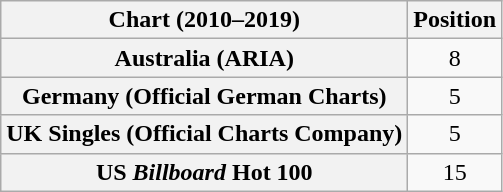<table class="wikitable sortable plainrowheaders" style="text-align:center">
<tr>
<th scope="col">Chart (2010–2019)</th>
<th scope="col">Position</th>
</tr>
<tr>
<th scope="row">Australia (ARIA)</th>
<td>8</td>
</tr>
<tr>
<th scope="row">Germany (Official German Charts)</th>
<td>5</td>
</tr>
<tr>
<th scope="row">UK Singles (Official Charts Company)</th>
<td>5</td>
</tr>
<tr>
<th scope="row">US <em>Billboard</em> Hot 100</th>
<td>15</td>
</tr>
</table>
